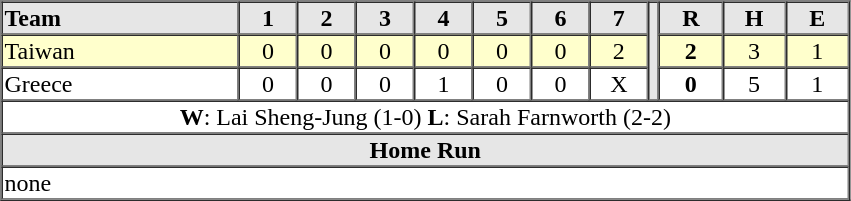<table border=1 cellspacing=0 width=567 style="margin-left:3em;">
<tr style="text-align:center; background-color:#e6e6e6;">
<th align=left width=28%>Team</th>
<th width=33>1</th>
<th width=33>2</th>
<th width=33>3</th>
<th width=33>4</th>
<th width=33>5</th>
<th width=33>6</th>
<th width=33>7</th>
<th rowspan="3" width=3></th>
<th width=36>R</th>
<th width=36>H</th>
<th width=36>E</th>
</tr>
<tr style="text-align:center;" bgcolor="#ffffcc">
<td align=left> Taiwan</td>
<td>0</td>
<td>0</td>
<td>0</td>
<td>0</td>
<td>0</td>
<td>0</td>
<td>2</td>
<td><strong>2</strong></td>
<td>3</td>
<td>1</td>
</tr>
<tr style="text-align:center;">
<td align=left> Greece</td>
<td>0</td>
<td>0</td>
<td>0</td>
<td>1</td>
<td>0</td>
<td>0</td>
<td>X</td>
<td><strong>0</strong></td>
<td>5</td>
<td>1</td>
</tr>
<tr style="text-align:center;">
<td colspan=13><strong>W</strong>: Lai Sheng-Jung (1-0) <strong>L</strong>: Sarah Farnworth (2-2)</td>
</tr>
<tr style="text-align:center; background-color:#e6e6e6;">
<th colspan=13>Home Run</th>
</tr>
<tr style="text-align:left;">
<td colspan=13>none</td>
</tr>
</table>
